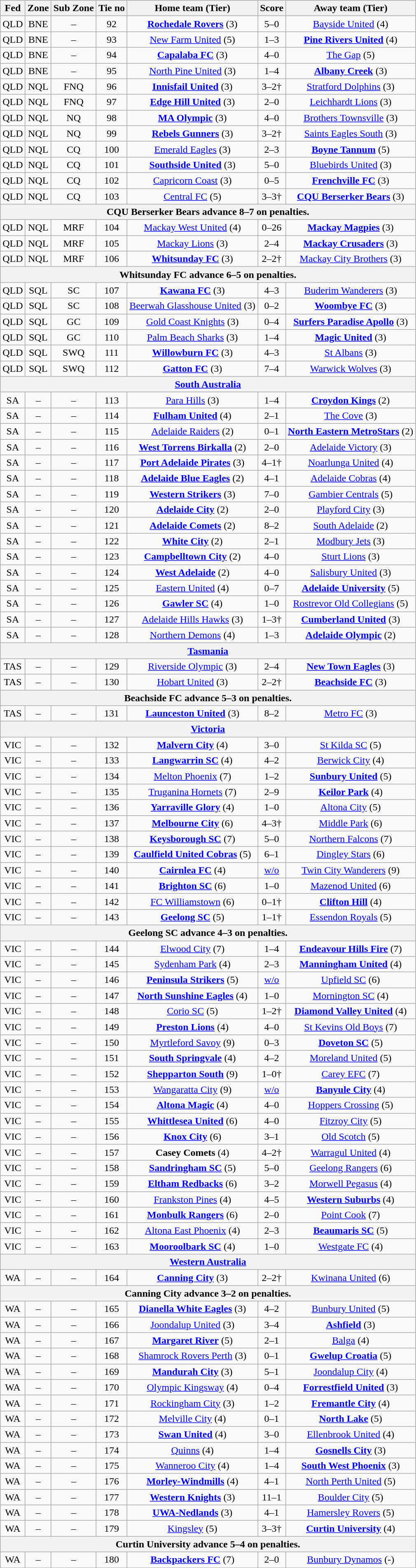<table class="wikitable" style="text-align:center">
<tr>
<th>Fed</th>
<th>Zone</th>
<th>Sub Zone</th>
<th>Tie no</th>
<th>Home team (Tier)</th>
<th>Score</th>
<th>Away team (Tier)</th>
</tr>
<tr>
<td>QLD</td>
<td>BNE</td>
<td>–</td>
<td>92</td>
<td><strong><a href='#'>Rochedale Rovers</a></strong> (3)</td>
<td>5–0</td>
<td><a href='#'>Bayside United</a> (4)</td>
</tr>
<tr>
<td>QLD</td>
<td>BNE</td>
<td>–</td>
<td>93</td>
<td><a href='#'>New Farm United</a> (5)</td>
<td>1–3</td>
<td><strong><a href='#'>Pine Rivers United</a></strong> (4)</td>
</tr>
<tr>
<td>QLD</td>
<td>BNE</td>
<td>–</td>
<td>94</td>
<td><strong><a href='#'>Capalaba FC</a></strong> (3)</td>
<td>4–0</td>
<td><a href='#'>The Gap</a> (5)</td>
</tr>
<tr>
<td>QLD</td>
<td>BNE</td>
<td>–</td>
<td>95</td>
<td><a href='#'>North Pine United</a> (3)</td>
<td>1–4</td>
<td><strong><a href='#'>Albany Creek</a></strong> (3)</td>
</tr>
<tr>
<td>QLD</td>
<td>NQL</td>
<td>FNQ</td>
<td>96</td>
<td><strong><a href='#'>Innisfail United</a></strong> (3)</td>
<td>3–2†</td>
<td><a href='#'>Stratford Dolphins</a> (3)</td>
</tr>
<tr>
<td>QLD</td>
<td>NQL</td>
<td>FNQ</td>
<td>97</td>
<td><strong><a href='#'>Edge Hill United</a></strong> (3)</td>
<td>2–0</td>
<td><a href='#'>Leichhardt Lions</a> (3)</td>
</tr>
<tr>
<td>QLD</td>
<td>NQL</td>
<td>NQ</td>
<td>98</td>
<td><strong><a href='#'>MA Olympic</a></strong> (3)</td>
<td>4–0</td>
<td><a href='#'>Brothers Townsville</a> (3)</td>
</tr>
<tr>
<td>QLD</td>
<td>NQL</td>
<td>NQ</td>
<td>99</td>
<td><strong><a href='#'>Rebels Gunners</a></strong> (3)</td>
<td>3–2†</td>
<td><a href='#'>Saints Eagles South</a> (3)</td>
</tr>
<tr>
<td>QLD</td>
<td>NQL</td>
<td>CQ</td>
<td>100</td>
<td><a href='#'>Emerald Eagles</a> (3)</td>
<td>2–3</td>
<td><strong><a href='#'>Boyne Tannum</a></strong> (5)</td>
</tr>
<tr>
<td>QLD</td>
<td>NQL</td>
<td>CQ</td>
<td>101</td>
<td><strong><a href='#'>Southside United</a></strong> (3)</td>
<td>5–0</td>
<td><a href='#'>Bluebirds United</a> (3)</td>
</tr>
<tr>
<td>QLD</td>
<td>NQL</td>
<td>CQ</td>
<td>102</td>
<td><a href='#'>Capricorn Coast</a> (3)</td>
<td>0–5</td>
<td><strong><a href='#'>Frenchville FC</a></strong> (3)</td>
</tr>
<tr>
<td>QLD</td>
<td>NQL</td>
<td>CQ</td>
<td>103</td>
<td><a href='#'>Central FC</a> (5)</td>
<td>3–3†</td>
<td><strong><a href='#'>CQU Berserker Bears</a></strong> (3)</td>
</tr>
<tr>
<th colspan=7>CQU Berserker Bears advance 8–7 on penalties.</th>
</tr>
<tr>
<td>QLD</td>
<td>NQL</td>
<td>MRF</td>
<td>104</td>
<td><a href='#'>Mackay West United</a> (4)</td>
<td>0–26</td>
<td><strong><a href='#'>Mackay Magpies</a></strong> (3)</td>
</tr>
<tr>
<td>QLD</td>
<td>NQL</td>
<td>MRF</td>
<td>105</td>
<td><a href='#'>Mackay Lions</a> (3)</td>
<td>2–4</td>
<td><strong><a href='#'>Mackay Crusaders</a></strong> (3)</td>
</tr>
<tr>
<td>QLD</td>
<td>NQL</td>
<td>MRF</td>
<td>106</td>
<td><strong><a href='#'>Whitsunday FC</a></strong> (3)</td>
<td>2–2†</td>
<td><a href='#'>Mackay City Brothers</a> (3)</td>
</tr>
<tr>
<th colspan=7>Whitsunday FC advance 6–5 on penalties.</th>
</tr>
<tr>
<td>QLD</td>
<td>SQL</td>
<td>SC</td>
<td>107</td>
<td><strong><a href='#'>Kawana FC</a></strong> (3)</td>
<td>4–3</td>
<td><a href='#'>Buderim Wanderers</a> (3)</td>
</tr>
<tr>
<td>QLD</td>
<td>SQL</td>
<td>SC</td>
<td>108</td>
<td><a href='#'>Beerwah Glasshouse United</a> (3)</td>
<td>0–2</td>
<td><strong><a href='#'>Woombye FC</a></strong> (3)</td>
</tr>
<tr>
<td>QLD</td>
<td>SQL</td>
<td>GC</td>
<td>109</td>
<td><a href='#'>Gold Coast Knights</a>  (3)</td>
<td>0–4</td>
<td><strong><a href='#'>Surfers Paradise Apollo</a></strong> (3)</td>
</tr>
<tr>
<td>QLD</td>
<td>SQL</td>
<td>GC</td>
<td>110</td>
<td><a href='#'>Palm Beach Sharks</a> (3)</td>
<td>1–4</td>
<td><strong><a href='#'>Magic United</a></strong> (3)</td>
</tr>
<tr>
<td>QLD</td>
<td>SQL</td>
<td>SWQ</td>
<td>111</td>
<td><strong><a href='#'>Willowburn FC</a></strong> (3)</td>
<td>4–3</td>
<td><a href='#'>St Albans</a> (3)</td>
</tr>
<tr>
<td>QLD</td>
<td>SQL</td>
<td>SWQ</td>
<td>112</td>
<td><strong><a href='#'>Gatton FC</a></strong> (3)</td>
<td>7–4</td>
<td><a href='#'>Warwick Wolves</a> (3)</td>
</tr>
<tr>
<th colspan=7><a href='#'>South Australia</a></th>
</tr>
<tr>
<td>SA</td>
<td>–</td>
<td>–</td>
<td>113</td>
<td><a href='#'>Para Hills</a> (3)</td>
<td>1–4</td>
<td><strong><a href='#'>Croydon Kings</a></strong> (2)</td>
</tr>
<tr>
<td>SA</td>
<td>–</td>
<td>–</td>
<td>114</td>
<td><strong><a href='#'>Fulham United</a></strong> (4)</td>
<td>2–1</td>
<td><a href='#'>The Cove</a> (3)</td>
</tr>
<tr>
<td>SA</td>
<td>–</td>
<td>–</td>
<td>115</td>
<td><a href='#'>Adelaide Raiders</a> (2)</td>
<td>0–1</td>
<td><strong><a href='#'>North Eastern MetroStars</a></strong> (2)</td>
</tr>
<tr>
<td>SA</td>
<td>–</td>
<td>–</td>
<td>116</td>
<td><strong><a href='#'>West Torrens Birkalla</a></strong> (2)</td>
<td>2–0</td>
<td><a href='#'>Adelaide Victory</a> (3)</td>
</tr>
<tr>
<td>SA</td>
<td>–</td>
<td>–</td>
<td>117</td>
<td><strong><a href='#'>Port Adelaide Pirates</a></strong> (3)</td>
<td>4–1†</td>
<td><a href='#'>Noarlunga United</a> (4)</td>
</tr>
<tr>
<td>SA</td>
<td>–</td>
<td>–</td>
<td>118</td>
<td><strong><a href='#'>Adelaide Blue Eagles</a></strong> (2)</td>
<td>4–1</td>
<td><a href='#'>Adelaide Cobras</a> (4)</td>
</tr>
<tr>
<td>SA</td>
<td>–</td>
<td>–</td>
<td>119</td>
<td><strong><a href='#'>Western Strikers</a></strong> (3)</td>
<td>7–0</td>
<td><a href='#'>Gambier Centrals</a> (5)</td>
</tr>
<tr>
<td>SA</td>
<td>–</td>
<td>–</td>
<td>120</td>
<td><strong><a href='#'>Adelaide City</a></strong> (2)</td>
<td>2–0</td>
<td><a href='#'>Playford City</a> (3)</td>
</tr>
<tr>
<td>SA</td>
<td>–</td>
<td>–</td>
<td>121</td>
<td><strong><a href='#'>Adelaide Comets</a></strong> (2)</td>
<td>8–2</td>
<td><a href='#'>South Adelaide</a> (2)</td>
</tr>
<tr>
<td>SA</td>
<td>–</td>
<td>–</td>
<td>122</td>
<td><strong><a href='#'>White City</a></strong> (2)</td>
<td>2–1</td>
<td><a href='#'>Modbury Jets</a> (3)</td>
</tr>
<tr>
<td>SA</td>
<td>–</td>
<td>–</td>
<td>123</td>
<td><strong><a href='#'>Campbelltown City</a></strong> (2)</td>
<td>4–0</td>
<td><a href='#'>Sturt Lions</a> (3)</td>
</tr>
<tr>
<td>SA</td>
<td>–</td>
<td>–</td>
<td>124</td>
<td><strong><a href='#'>West Adelaide</a></strong> (2)</td>
<td>4–0</td>
<td><a href='#'>Salisbury United</a> (3)</td>
</tr>
<tr>
<td>SA</td>
<td>–</td>
<td>–</td>
<td>125</td>
<td><a href='#'>Eastern United</a> (4)</td>
<td>0–7</td>
<td><strong><a href='#'>Adelaide University</a></strong> (5)</td>
</tr>
<tr>
<td>SA</td>
<td>–</td>
<td>–</td>
<td>126</td>
<td><strong><a href='#'>Gawler SC</a></strong> (4)</td>
<td>1–0</td>
<td><a href='#'>Rostrevor Old Collegians</a> (5)</td>
</tr>
<tr>
<td>SA</td>
<td>–</td>
<td>–</td>
<td>127</td>
<td><a href='#'>Adelaide Hills Hawks</a> (3)</td>
<td>1–3†</td>
<td><strong><a href='#'>Cumberland United</a></strong> (3)</td>
</tr>
<tr>
<td>SA</td>
<td>–</td>
<td>–</td>
<td>128</td>
<td><a href='#'>Northern Demons</a> (4)</td>
<td>1–3</td>
<td><strong><a href='#'>Adelaide Olympic</a></strong> (2)</td>
</tr>
<tr>
<th colspan=7><a href='#'>Tasmania</a></th>
</tr>
<tr>
<td>TAS</td>
<td>–</td>
<td>–</td>
<td>129</td>
<td><a href='#'>Riverside Olympic</a> (3)</td>
<td>2–4</td>
<td><strong><a href='#'>New Town Eagles</a></strong> (3)</td>
</tr>
<tr>
<td>TAS</td>
<td>–</td>
<td>–</td>
<td>130</td>
<td><a href='#'>Hobart United</a> (3)</td>
<td>2–2†</td>
<td><strong><a href='#'>Beachside FC</a></strong> (3)</td>
</tr>
<tr>
<th colspan=7>Beachside FC advance 5–3 on penalties.</th>
</tr>
<tr>
<td>TAS</td>
<td>–</td>
<td>–</td>
<td>131</td>
<td><strong><a href='#'>Launceston United</a></strong> (3)</td>
<td>8–2</td>
<td><a href='#'>Metro FC</a> (3)</td>
</tr>
<tr>
<th colspan=7><a href='#'>Victoria</a></th>
</tr>
<tr>
<td>VIC</td>
<td>–</td>
<td>–</td>
<td>132</td>
<td><strong><a href='#'>Malvern City</a></strong> (4)</td>
<td>3–0</td>
<td><a href='#'>St Kilda SC</a> (5)</td>
</tr>
<tr>
<td>VIC</td>
<td>–</td>
<td>–</td>
<td>133</td>
<td><strong><a href='#'>Langwarrin SC</a></strong> (4)</td>
<td>4–2</td>
<td><a href='#'>Berwick City</a> (4)</td>
</tr>
<tr>
<td>VIC</td>
<td>–</td>
<td>–</td>
<td>134</td>
<td><a href='#'>Melton Phoenix</a> (7)</td>
<td>1–2</td>
<td><strong><a href='#'>Sunbury United</a></strong> (5)</td>
</tr>
<tr>
<td>VIC</td>
<td>–</td>
<td>–</td>
<td>135</td>
<td><a href='#'>Truganina Hornets</a> (7)</td>
<td>2–9</td>
<td><strong><a href='#'>Keilor Park</a></strong> (4)</td>
</tr>
<tr>
<td>VIC</td>
<td>–</td>
<td>–</td>
<td>136</td>
<td><strong><a href='#'>Yarraville Glory</a></strong> (4)</td>
<td>1–0</td>
<td><a href='#'>Altona City</a> (5)</td>
</tr>
<tr>
<td>VIC</td>
<td>–</td>
<td>–</td>
<td>137</td>
<td><strong><a href='#'>Melbourne City</a></strong> (6)</td>
<td>4–3†</td>
<td><a href='#'>Middle Park</a> (6)</td>
</tr>
<tr>
<td>VIC</td>
<td>–</td>
<td>–</td>
<td>138</td>
<td><strong><a href='#'>Keysborough SC</a></strong> (7)</td>
<td>5–0</td>
<td><a href='#'>Northern Falcons</a> (7)</td>
</tr>
<tr>
<td>VIC</td>
<td>–</td>
<td>–</td>
<td>139</td>
<td><strong><a href='#'>Caulfield United Cobras</a></strong> (5)</td>
<td>6–1</td>
<td><a href='#'>Dingley Stars</a> (6)</td>
</tr>
<tr>
<td>VIC</td>
<td>–</td>
<td>–</td>
<td>140</td>
<td><strong><a href='#'>Cairnlea FC</a></strong> (4)</td>
<td><a href='#'>w/o</a></td>
<td><a href='#'>Twin City Wanderers</a> (9)</td>
</tr>
<tr>
<td>VIC</td>
<td>–</td>
<td>–</td>
<td>141</td>
<td><strong><a href='#'>Brighton SC</a></strong> (6)</td>
<td>1–0</td>
<td><a href='#'>Mazenod United</a> (6)</td>
</tr>
<tr>
<td>VIC</td>
<td>–</td>
<td>–</td>
<td>142</td>
<td><a href='#'>FC Williamstown</a> (6)</td>
<td>0–1†</td>
<td><strong><a href='#'>Clifton Hill</a></strong> (4)</td>
</tr>
<tr>
<td>VIC</td>
<td>–</td>
<td>–</td>
<td>143</td>
<td><strong><a href='#'>Geelong SC</a></strong> (5)</td>
<td>1–1†</td>
<td><a href='#'>Essendon Royals</a> (5)</td>
</tr>
<tr>
<th colspan=7>Geelong SC advance 4–3 on penalties.</th>
</tr>
<tr>
<td>VIC</td>
<td>–</td>
<td>–</td>
<td>144</td>
<td><a href='#'>Elwood City</a> (7)</td>
<td>1–4</td>
<td><strong><a href='#'>Endeavour Hills Fire</a></strong> (7)</td>
</tr>
<tr>
<td>VIC</td>
<td>–</td>
<td>–</td>
<td>145</td>
<td><a href='#'>Sydenham Park</a> (4)</td>
<td>2–3</td>
<td><strong><a href='#'>Manningham United</a></strong> (4)</td>
</tr>
<tr>
<td>VIC</td>
<td>–</td>
<td>–</td>
<td>146</td>
<td><strong><a href='#'>Peninsula Strikers</a></strong> (5)</td>
<td><a href='#'>w/o</a></td>
<td><a href='#'>Upfield SC</a> (6)</td>
</tr>
<tr>
<td>VIC</td>
<td>–</td>
<td>–</td>
<td>147</td>
<td><strong><a href='#'>North Sunshine Eagles</a></strong> (4)</td>
<td>1–0</td>
<td><a href='#'>Mornington SC</a> (4)</td>
</tr>
<tr>
<td>VIC</td>
<td>–</td>
<td>–</td>
<td>148</td>
<td><a href='#'>Corio SC</a> (5)</td>
<td>1–2†</td>
<td><strong><a href='#'>Diamond Valley United</a></strong> (4)</td>
</tr>
<tr>
<td>VIC</td>
<td>–</td>
<td>–</td>
<td>149</td>
<td><strong><a href='#'>Preston Lions</a></strong> (4)</td>
<td>4–0</td>
<td><a href='#'>St Kevins Old Boys</a> (7)</td>
</tr>
<tr>
<td>VIC</td>
<td>–</td>
<td>–</td>
<td>150</td>
<td><a href='#'>Myrtleford Savoy</a> (9)</td>
<td>0–3</td>
<td><strong><a href='#'>Doveton SC</a></strong> (5)</td>
</tr>
<tr>
<td>VIC</td>
<td>–</td>
<td>–</td>
<td>151</td>
<td><strong><a href='#'>South Springvale</a></strong> (4)</td>
<td>4–2</td>
<td><a href='#'>Moreland United</a> (5)</td>
</tr>
<tr>
<td>VIC</td>
<td>–</td>
<td>–</td>
<td>152</td>
<td><strong><a href='#'>Shepparton South</a></strong> (9)</td>
<td>1–0†</td>
<td><a href='#'>Carey EFC</a> (7)</td>
</tr>
<tr>
<td>VIC</td>
<td>–</td>
<td>–</td>
<td>153</td>
<td><a href='#'>Wangaratta City</a> (9)</td>
<td><a href='#'>w/o</a></td>
<td><strong><a href='#'>Banyule City</a></strong> (4)</td>
</tr>
<tr>
<td>VIC</td>
<td>–</td>
<td>–</td>
<td>154</td>
<td><strong><a href='#'>Altona Magic</a></strong> (4)</td>
<td>4–0</td>
<td><a href='#'>Hoppers Crossing</a> (5)</td>
</tr>
<tr>
<td>VIC</td>
<td>–</td>
<td>–</td>
<td>155</td>
<td><strong><a href='#'>Whittlesea United</a></strong> (6)</td>
<td>4–0</td>
<td><a href='#'>Fitzroy City</a> (5)</td>
</tr>
<tr>
<td>VIC</td>
<td>–</td>
<td>–</td>
<td>156</td>
<td><strong><a href='#'>Knox City</a></strong> (6)</td>
<td>3–1</td>
<td><a href='#'>Old Scotch</a> (5)</td>
</tr>
<tr>
<td>VIC</td>
<td>–</td>
<td>–</td>
<td>157</td>
<td><strong>Casey Comets</strong> (4)</td>
<td>4–2†</td>
<td><a href='#'>Warragul United</a> (4)</td>
</tr>
<tr>
<td>VIC</td>
<td>–</td>
<td>–</td>
<td>158</td>
<td><strong><a href='#'>Sandringham SC</a></strong> (5)</td>
<td>5–0</td>
<td><a href='#'>Geelong Rangers</a> (6)</td>
</tr>
<tr>
<td>VIC</td>
<td>–</td>
<td>–</td>
<td>159</td>
<td><strong><a href='#'>Eltham Redbacks</a></strong> (6)</td>
<td>3–2</td>
<td><a href='#'>Morwell Pegasus</a> (4)</td>
</tr>
<tr>
<td>VIC</td>
<td>–</td>
<td>–</td>
<td>160</td>
<td><a href='#'>Frankston Pines</a> (4)</td>
<td>4–5</td>
<td><strong><a href='#'>Western Suburbs</a></strong> (4)</td>
</tr>
<tr>
<td>VIC</td>
<td>–</td>
<td>–</td>
<td>161</td>
<td><strong><a href='#'>Monbulk Rangers</a></strong> (6)</td>
<td>2–0</td>
<td><a href='#'>Point Cook</a> (7)</td>
</tr>
<tr>
<td>VIC</td>
<td>–</td>
<td>–</td>
<td>162</td>
<td><a href='#'>Altona East Phoenix</a> (4)</td>
<td>2–3</td>
<td><strong><a href='#'>Beaumaris SC</a></strong> (5)</td>
</tr>
<tr>
<td>VIC</td>
<td>–</td>
<td>–</td>
<td>163</td>
<td><strong><a href='#'>Mooroolbark SC</a></strong> (4)</td>
<td>1–0</td>
<td><a href='#'>Westgate FC</a> (4)</td>
</tr>
<tr>
<th colspan=7><a href='#'>Western Australia</a></th>
</tr>
<tr>
<td>WA</td>
<td>–</td>
<td>–</td>
<td>164</td>
<td><strong><a href='#'>Canning City</a></strong> (3)</td>
<td>2–2†</td>
<td><a href='#'>Kwinana United</a> (6)</td>
</tr>
<tr>
<th colspan=7>Canning City advance 3–2 on penalties.</th>
</tr>
<tr>
<td>WA</td>
<td>–</td>
<td>–</td>
<td>165</td>
<td><strong><a href='#'>Dianella White Eagles</a></strong> (3)</td>
<td>4–2</td>
<td><a href='#'>Bunbury United</a> (5)</td>
</tr>
<tr>
<td>WA</td>
<td>–</td>
<td>–</td>
<td>166</td>
<td><a href='#'>Joondalup United</a> (3)</td>
<td>3–4</td>
<td><strong><a href='#'>Ashfield</a></strong> (3)</td>
</tr>
<tr>
<td>WA</td>
<td>–</td>
<td>–</td>
<td>167</td>
<td><strong><a href='#'>Margaret River</a></strong> (5)</td>
<td>2–1</td>
<td><a href='#'>Balga</a> (4)</td>
</tr>
<tr>
<td>WA</td>
<td>–</td>
<td>–</td>
<td>168</td>
<td><a href='#'>Shamrock Rovers Perth</a> (3)</td>
<td>0–1</td>
<td><strong><a href='#'>Gwelup Croatia</a></strong> (5)</td>
</tr>
<tr>
<td>WA</td>
<td>–</td>
<td>–</td>
<td>169</td>
<td><strong><a href='#'>Mandurah City</a></strong> (3)</td>
<td>5–1</td>
<td><a href='#'>Joondalup City</a> (4)</td>
</tr>
<tr>
<td>WA</td>
<td>–</td>
<td>–</td>
<td>170</td>
<td><a href='#'>Olympic Kingsway</a> (4)</td>
<td>0–4</td>
<td><strong><a href='#'>Forrestfield United</a></strong> (3)</td>
</tr>
<tr>
<td>WA</td>
<td>–</td>
<td>–</td>
<td>171</td>
<td><a href='#'>Rockingham City</a> (3)</td>
<td>1–2</td>
<td><strong><a href='#'>Fremantle City</a></strong> (4)</td>
</tr>
<tr>
<td>WA</td>
<td>–</td>
<td>–</td>
<td>172</td>
<td><a href='#'>Melville City</a> (4)</td>
<td>0–1</td>
<td><strong><a href='#'>North Lake</a></strong> (5)</td>
</tr>
<tr>
<td>WA</td>
<td>–</td>
<td>–</td>
<td>173</td>
<td><strong><a href='#'>Swan United</a></strong> (4)</td>
<td>3–0</td>
<td><a href='#'>Ellenbrook United</a> (4)</td>
</tr>
<tr>
<td>WA</td>
<td>–</td>
<td>–</td>
<td>174</td>
<td><a href='#'>Quinns</a> (4)</td>
<td>1–4</td>
<td><strong><a href='#'>Gosnells City</a></strong> (3)</td>
</tr>
<tr>
<td>WA</td>
<td>–</td>
<td>–</td>
<td>175</td>
<td><a href='#'>Wanneroo City</a> (4)</td>
<td>1–4</td>
<td><strong><a href='#'>South West Phoenix</a></strong> (3)</td>
</tr>
<tr>
<td>WA</td>
<td>–</td>
<td>–</td>
<td>176</td>
<td><strong><a href='#'>Morley-Windmills</a></strong> (4)</td>
<td>4–1</td>
<td><a href='#'>North Perth United</a> (5)</td>
</tr>
<tr>
<td>WA</td>
<td>–</td>
<td>–</td>
<td>177</td>
<td><strong><a href='#'>Western Knights</a></strong> (3)</td>
<td>11–1</td>
<td><a href='#'>Boulder City</a> (5)</td>
</tr>
<tr>
<td>WA</td>
<td>–</td>
<td>–</td>
<td>178</td>
<td><strong><a href='#'>UWA-Nedlands</a></strong> (3)</td>
<td>4–1</td>
<td><a href='#'>Hamersley Rovers</a> (5)</td>
</tr>
<tr>
<td>WA</td>
<td>–</td>
<td>–</td>
<td>179</td>
<td><a href='#'>Kingsley</a> (5)</td>
<td>3–3†</td>
<td><strong><a href='#'>Curtin University</a></strong> (4)</td>
</tr>
<tr>
<th colspan=7>Curtin University advance 5–4 on penalties.</th>
</tr>
<tr>
<td>WA</td>
<td>–</td>
<td>–</td>
<td>180</td>
<td><strong><a href='#'>Backpackers FC</a></strong> (7)</td>
<td>2–0</td>
<td><a href='#'>Bunbury Dynamos</a> (-)</td>
</tr>
</table>
